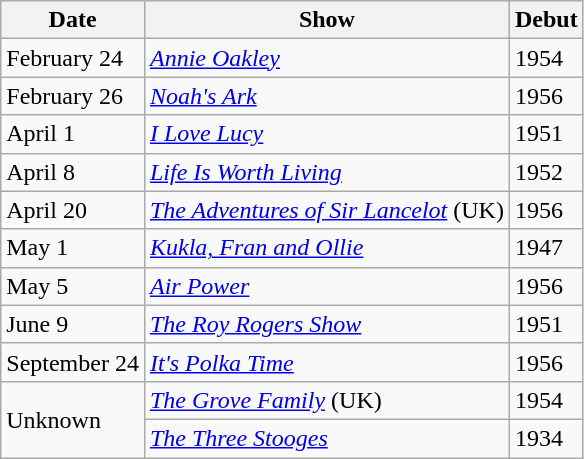<table class="wikitable">
<tr>
<th>Date</th>
<th>Show</th>
<th>Debut</th>
</tr>
<tr>
<td>February 24</td>
<td><em><a href='#'>Annie Oakley</a></em></td>
<td>1954</td>
</tr>
<tr>
<td>February 26</td>
<td><em><a href='#'>Noah's Ark</a></em></td>
<td>1956</td>
</tr>
<tr>
<td>April 1</td>
<td><em><a href='#'>I Love Lucy</a></em></td>
<td>1951</td>
</tr>
<tr>
<td>April 8</td>
<td><em><a href='#'>Life Is Worth Living</a></em></td>
<td>1952</td>
</tr>
<tr>
<td>April 20</td>
<td><em><a href='#'>The Adventures of Sir Lancelot</a></em> (UK)</td>
<td>1956</td>
</tr>
<tr>
<td>May 1</td>
<td><em><a href='#'>Kukla, Fran and Ollie</a></em></td>
<td>1947</td>
</tr>
<tr>
<td>May 5</td>
<td><em><a href='#'>Air Power</a></em></td>
<td>1956</td>
</tr>
<tr>
<td>June 9</td>
<td><em><a href='#'>The Roy Rogers Show</a></em></td>
<td>1951</td>
</tr>
<tr>
<td>September 24</td>
<td><em><a href='#'>It's Polka Time</a></em></td>
<td>1956</td>
</tr>
<tr>
<td rowspan="2">Unknown</td>
<td><em><a href='#'>The Grove Family</a></em> (UK)</td>
<td>1954</td>
</tr>
<tr>
<td><em><a href='#'>The Three Stooges</a></em></td>
<td>1934</td>
</tr>
</table>
